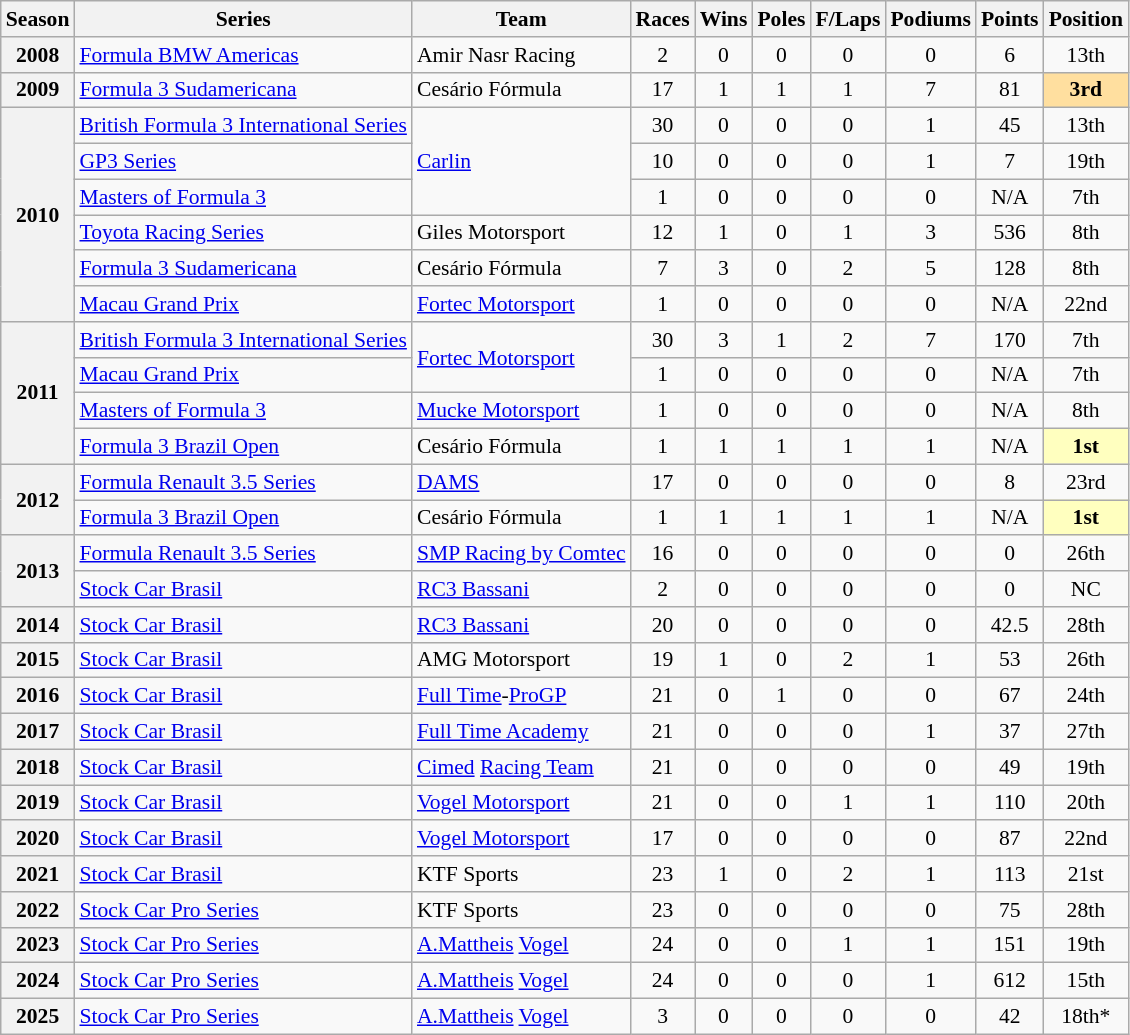<table class="wikitable" style="font-size: 90%; text-align:center">
<tr>
<th>Season</th>
<th>Series</th>
<th>Team</th>
<th>Races</th>
<th>Wins</th>
<th>Poles</th>
<th>F/Laps</th>
<th>Podiums</th>
<th>Points</th>
<th>Position</th>
</tr>
<tr>
<th>2008</th>
<td align=left><a href='#'>Formula BMW Americas</a></td>
<td align=left>Amir Nasr Racing</td>
<td>2</td>
<td>0</td>
<td>0</td>
<td>0</td>
<td>0</td>
<td>6</td>
<td>13th</td>
</tr>
<tr>
<th>2009</th>
<td align=left><a href='#'>Formula 3 Sudamericana</a></td>
<td align=left>Cesário Fórmula</td>
<td>17</td>
<td>1</td>
<td>1</td>
<td>1</td>
<td>7</td>
<td>81</td>
<td style="background:#FFDF9F;"><strong>3rd</strong></td>
</tr>
<tr>
<th rowspan=6>2010</th>
<td align=left><a href='#'>British Formula 3 International Series</a></td>
<td align=left rowspan=3><a href='#'>Carlin</a></td>
<td>30</td>
<td>0</td>
<td>0</td>
<td>0</td>
<td>1</td>
<td>45</td>
<td>13th</td>
</tr>
<tr>
<td align=left><a href='#'>GP3 Series</a></td>
<td>10</td>
<td>0</td>
<td>0</td>
<td>0</td>
<td>1</td>
<td>7</td>
<td>19th</td>
</tr>
<tr>
<td align=left><a href='#'>Masters of Formula 3</a></td>
<td>1</td>
<td>0</td>
<td>0</td>
<td>0</td>
<td>0</td>
<td>N/A</td>
<td>7th</td>
</tr>
<tr>
<td align=left><a href='#'>Toyota Racing Series</a></td>
<td align=left>Giles Motorsport</td>
<td>12</td>
<td>1</td>
<td>0</td>
<td>1</td>
<td>3</td>
<td>536</td>
<td>8th</td>
</tr>
<tr>
<td align=left><a href='#'>Formula 3 Sudamericana</a></td>
<td align=left>Cesário Fórmula</td>
<td>7</td>
<td>3</td>
<td>0</td>
<td>2</td>
<td>5</td>
<td>128</td>
<td>8th</td>
</tr>
<tr>
<td align=left><a href='#'>Macau Grand Prix</a></td>
<td align=left><a href='#'>Fortec Motorsport</a></td>
<td>1</td>
<td>0</td>
<td>0</td>
<td>0</td>
<td>0</td>
<td>N/A</td>
<td>22nd</td>
</tr>
<tr>
<th rowspan=4>2011</th>
<td align=left><a href='#'>British Formula 3 International Series</a></td>
<td align=left rowspan=2><a href='#'>Fortec Motorsport</a></td>
<td>30</td>
<td>3</td>
<td>1</td>
<td>2</td>
<td>7</td>
<td>170</td>
<td>7th</td>
</tr>
<tr>
<td align=left><a href='#'>Macau Grand Prix</a></td>
<td>1</td>
<td>0</td>
<td>0</td>
<td>0</td>
<td>0</td>
<td>N/A</td>
<td>7th</td>
</tr>
<tr>
<td align=left><a href='#'>Masters of Formula 3</a></td>
<td align=left><a href='#'>Mucke Motorsport</a></td>
<td>1</td>
<td>0</td>
<td>0</td>
<td>0</td>
<td>0</td>
<td>N/A</td>
<td>8th</td>
</tr>
<tr>
<td align=left><a href='#'>Formula 3 Brazil Open</a></td>
<td align=left>Cesário Fórmula</td>
<td>1</td>
<td>1</td>
<td>1</td>
<td>1</td>
<td>1</td>
<td>N/A</td>
<td style="background:#FFFFBF;"><strong>1st</strong></td>
</tr>
<tr>
<th rowspan=2>2012</th>
<td align=left><a href='#'>Formula Renault 3.5 Series</a></td>
<td align=left><a href='#'>DAMS</a></td>
<td>17</td>
<td>0</td>
<td>0</td>
<td>0</td>
<td>0</td>
<td>8</td>
<td>23rd</td>
</tr>
<tr>
<td align=left><a href='#'>Formula 3 Brazil Open</a></td>
<td align=left>Cesário Fórmula</td>
<td>1</td>
<td>1</td>
<td>1</td>
<td>1</td>
<td>1</td>
<td>N/A</td>
<td style="background:#FFFFBF;"><strong>1st</strong></td>
</tr>
<tr>
<th rowspan=2>2013</th>
<td align=left><a href='#'>Formula Renault 3.5 Series</a></td>
<td align=left><a href='#'>SMP Racing by Comtec</a></td>
<td>16</td>
<td>0</td>
<td>0</td>
<td>0</td>
<td>0</td>
<td>0</td>
<td>26th</td>
</tr>
<tr>
<td align=left><a href='#'>Stock Car Brasil</a></td>
<td align=left><a href='#'>RC3 Bassani</a></td>
<td>2</td>
<td>0</td>
<td>0</td>
<td>0</td>
<td>0</td>
<td>0</td>
<td>NC</td>
</tr>
<tr>
<th>2014</th>
<td align=left><a href='#'>Stock Car Brasil</a></td>
<td align=left><a href='#'>RC3 Bassani</a></td>
<td>20</td>
<td>0</td>
<td>0</td>
<td>0</td>
<td>0</td>
<td>42.5</td>
<td>28th</td>
</tr>
<tr>
<th>2015</th>
<td align=left><a href='#'>Stock Car Brasil</a></td>
<td align=left>AMG Motorsport</td>
<td>19</td>
<td>1</td>
<td>0</td>
<td>2</td>
<td>1</td>
<td>53</td>
<td>26th</td>
</tr>
<tr>
<th>2016</th>
<td align=left><a href='#'>Stock Car Brasil</a></td>
<td align=left><a href='#'>Full Time</a>-<a href='#'>ProGP</a></td>
<td>21</td>
<td>0</td>
<td>1</td>
<td>0</td>
<td>0</td>
<td>67</td>
<td>24th</td>
</tr>
<tr>
<th>2017</th>
<td align=left><a href='#'>Stock Car Brasil</a></td>
<td align=left><a href='#'>Full Time Academy</a></td>
<td>21</td>
<td>0</td>
<td>0</td>
<td>0</td>
<td>1</td>
<td>37</td>
<td>27th</td>
</tr>
<tr>
<th>2018</th>
<td align=left><a href='#'>Stock Car Brasil</a></td>
<td align=left><a href='#'>Cimed</a> <a href='#'>Racing Team</a></td>
<td>21</td>
<td>0</td>
<td>0</td>
<td>0</td>
<td>0</td>
<td>49</td>
<td>19th</td>
</tr>
<tr>
<th>2019</th>
<td align=left><a href='#'>Stock Car Brasil</a></td>
<td align=left><a href='#'>Vogel Motorsport</a></td>
<td>21</td>
<td>0</td>
<td>0</td>
<td>1</td>
<td>1</td>
<td>110</td>
<td>20th</td>
</tr>
<tr>
<th>2020</th>
<td align=left><a href='#'>Stock Car Brasil</a></td>
<td align=left><a href='#'>Vogel Motorsport</a></td>
<td>17</td>
<td>0</td>
<td>0</td>
<td>0</td>
<td>0</td>
<td>87</td>
<td>22nd</td>
</tr>
<tr>
<th>2021</th>
<td align=left><a href='#'>Stock Car Brasil</a></td>
<td align=left>KTF Sports</td>
<td>23</td>
<td>1</td>
<td>0</td>
<td>2</td>
<td>1</td>
<td>113</td>
<td>21st</td>
</tr>
<tr>
<th>2022</th>
<td align=left><a href='#'>Stock Car Pro Series</a></td>
<td align=left>KTF Sports</td>
<td>23</td>
<td>0</td>
<td>0</td>
<td>0</td>
<td>0</td>
<td>75</td>
<td>28th</td>
</tr>
<tr>
<th>2023</th>
<td align=left><a href='#'>Stock Car Pro Series</a></td>
<td align=left><a href='#'>A.Mattheis</a> <a href='#'>Vogel</a></td>
<td>24</td>
<td>0</td>
<td>0</td>
<td>1</td>
<td>1</td>
<td>151</td>
<td>19th</td>
</tr>
<tr>
<th>2024</th>
<td align=left><a href='#'>Stock Car Pro Series</a></td>
<td align=left><a href='#'>A.Mattheis</a> <a href='#'>Vogel</a></td>
<td>24</td>
<td>0</td>
<td>0</td>
<td>0</td>
<td>1</td>
<td>612</td>
<td>15th</td>
</tr>
<tr>
<th>2025</th>
<td align=left><a href='#'>Stock Car Pro Series</a></td>
<td align=left><a href='#'>A.Mattheis</a> <a href='#'>Vogel</a></td>
<td>3</td>
<td>0</td>
<td>0</td>
<td>0</td>
<td>0</td>
<td>42</td>
<td>18th*</td>
</tr>
</table>
